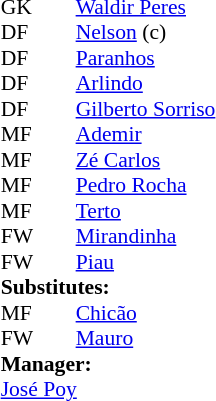<table style="font-size:90%; margin:0.2em auto;" cellspacing="0" cellpadding="0">
<tr>
<th width="25"></th>
<th width="25"></th>
</tr>
<tr>
<td>GK</td>
<td></td>
<td> <a href='#'>Waldir Peres</a></td>
</tr>
<tr>
<td>DF</td>
<td></td>
<td> <a href='#'>Nelson</a> (c)</td>
</tr>
<tr>
<td>DF</td>
<td></td>
<td> <a href='#'>Paranhos</a></td>
</tr>
<tr>
<td>DF</td>
<td></td>
<td> <a href='#'>Arlindo</a></td>
</tr>
<tr>
<td>DF</td>
<td></td>
<td> <a href='#'>Gilberto Sorriso</a></td>
</tr>
<tr>
<td>MF</td>
<td></td>
<td> <a href='#'>Ademir</a></td>
<td></td>
<td></td>
</tr>
<tr>
<td>MF</td>
<td></td>
<td> <a href='#'>Zé Carlos</a></td>
<td></td>
<td></td>
</tr>
<tr>
<td>MF</td>
<td></td>
<td> <a href='#'>Pedro Rocha</a></td>
</tr>
<tr>
<td>MF</td>
<td></td>
<td> <a href='#'>Terto</a></td>
</tr>
<tr>
<td>FW</td>
<td></td>
<td> <a href='#'>Mirandinha</a></td>
</tr>
<tr>
<td>FW</td>
<td></td>
<td> <a href='#'>Piau</a></td>
</tr>
<tr>
<td colspan=3><strong>Substitutes:</strong></td>
</tr>
<tr>
<td>MF</td>
<td></td>
<td> <a href='#'>Chicão</a></td>
<td></td>
<td></td>
</tr>
<tr>
<td>FW</td>
<td></td>
<td> <a href='#'>Mauro</a></td>
<td></td>
<td></td>
</tr>
<tr>
<td colspan=3><strong>Manager:</strong></td>
</tr>
<tr>
<td colspan=4> <a href='#'>José Poy</a></td>
</tr>
</table>
